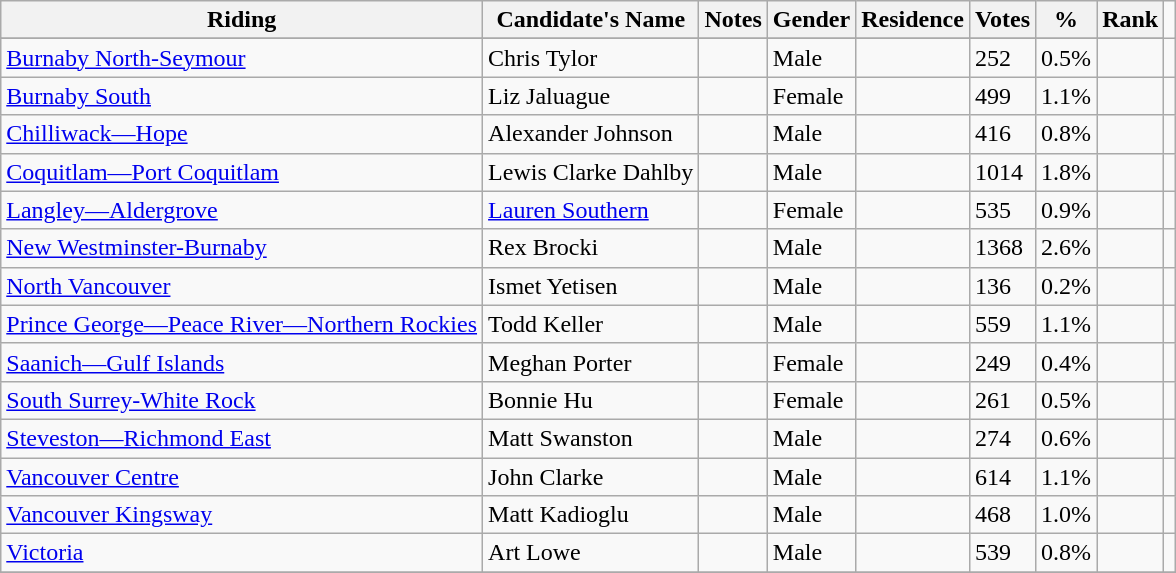<table class="wikitable sortable">
<tr>
<th>Riding<br></th>
<th>Candidate's Name</th>
<th>Notes</th>
<th>Gender</th>
<th>Residence</th>
<th>Votes</th>
<th>%</th>
<th>Rank</th>
</tr>
<tr>
</tr>
<tr>
<td><a href='#'>Burnaby North-Seymour</a></td>
<td>Chris Tylor</td>
<td></td>
<td>Male</td>
<td></td>
<td>252</td>
<td>0.5%</td>
<td></td>
<td></td>
</tr>
<tr>
<td><a href='#'>Burnaby South</a></td>
<td>Liz Jaluague</td>
<td></td>
<td>Female</td>
<td></td>
<td>499</td>
<td>1.1%</td>
<td></td>
<td></td>
</tr>
<tr>
<td><a href='#'>Chilliwack—Hope</a></td>
<td>Alexander Johnson</td>
<td></td>
<td>Male</td>
<td></td>
<td>416</td>
<td>0.8%</td>
<td></td>
<td></td>
</tr>
<tr>
<td><a href='#'>Coquitlam—Port Coquitlam</a></td>
<td>Lewis Clarke Dahlby</td>
<td></td>
<td>Male</td>
<td></td>
<td>1014</td>
<td>1.8%</td>
<td></td>
<td></td>
</tr>
<tr>
<td><a href='#'>Langley—Aldergrove</a></td>
<td><a href='#'>Lauren Southern</a></td>
<td></td>
<td>Female</td>
<td></td>
<td>535</td>
<td>0.9%</td>
<td></td>
<td></td>
</tr>
<tr>
<td><a href='#'>New Westminster-Burnaby</a></td>
<td>Rex Brocki</td>
<td></td>
<td>Male</td>
<td></td>
<td>1368</td>
<td>2.6%</td>
<td></td>
<td></td>
</tr>
<tr>
<td><a href='#'>North Vancouver</a></td>
<td>Ismet Yetisen</td>
<td></td>
<td>Male</td>
<td></td>
<td>136</td>
<td>0.2%</td>
<td></td>
<td></td>
</tr>
<tr>
<td><a href='#'>Prince George—Peace River—Northern Rockies</a></td>
<td>Todd Keller</td>
<td></td>
<td>Male</td>
<td></td>
<td>559</td>
<td>1.1%</td>
<td></td>
<td></td>
</tr>
<tr>
<td><a href='#'>Saanich—Gulf Islands</a></td>
<td>Meghan Porter</td>
<td></td>
<td>Female</td>
<td></td>
<td>249</td>
<td>0.4%</td>
<td></td>
<td></td>
</tr>
<tr>
<td><a href='#'>South Surrey-White Rock</a></td>
<td>Bonnie Hu</td>
<td></td>
<td>Female</td>
<td></td>
<td>261</td>
<td>0.5%</td>
<td></td>
<td></td>
</tr>
<tr>
<td><a href='#'>Steveston—Richmond East</a></td>
<td>Matt Swanston</td>
<td></td>
<td>Male</td>
<td></td>
<td>274</td>
<td>0.6%</td>
<td></td>
<td></td>
</tr>
<tr>
<td><a href='#'>Vancouver Centre</a></td>
<td>John Clarke</td>
<td></td>
<td>Male</td>
<td></td>
<td>614</td>
<td>1.1%</td>
<td></td>
<td></td>
</tr>
<tr>
<td><a href='#'>Vancouver Kingsway</a></td>
<td>Matt Kadioglu</td>
<td></td>
<td>Male</td>
<td></td>
<td>468</td>
<td>1.0%</td>
<td></td>
<td></td>
</tr>
<tr>
<td><a href='#'>Victoria</a></td>
<td>Art Lowe</td>
<td></td>
<td>Male</td>
<td></td>
<td>539</td>
<td>0.8%</td>
<td></td>
<td></td>
</tr>
<tr>
</tr>
</table>
